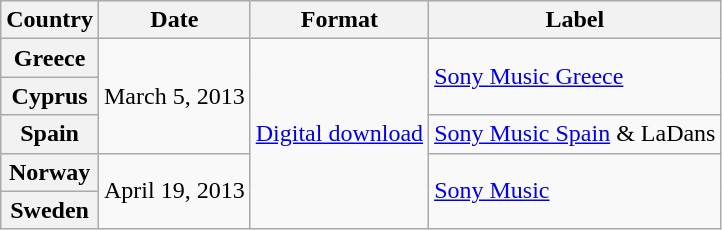<table class="wikitable plainrowheaders">
<tr>
<th scope="col">Country</th>
<th scope="col">Date</th>
<th scope="col">Format</th>
<th scope="col">Label</th>
</tr>
<tr>
<th scope="row">Greece</th>
<td rowspan="3">March 5, 2013</td>
<td rowspan="5"><a href='#'>Digital download</a></td>
<td rowspan="2"><a href='#'>Sony Music Greece</a></td>
</tr>
<tr>
<th scope="row">Cyprus</th>
</tr>
<tr>
<th scope="row">Spain</th>
<td><a href='#'>Sony Music Spain</a> & LaDans</td>
</tr>
<tr>
<th scope="row">Norway</th>
<td rowspan="2">April 19, 2013</td>
<td rowspan="2"><a href='#'>Sony Music</a></td>
</tr>
<tr>
<th scope="row">Sweden</th>
</tr>
</table>
